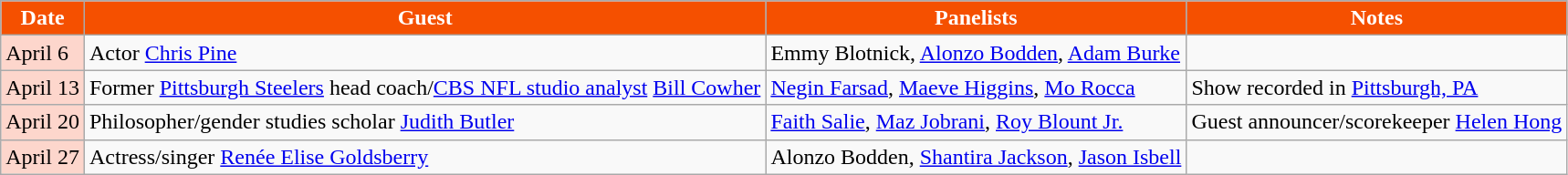<table class="wikitable">
<tr>
<th style="background:#f55000;color:#FFFFFF;">Date</th>
<th style="background:#f55000;color:#FFFFFF;">Guest</th>
<th style="background:#f55000;color:#FFFFFF;">Panelists</th>
<th style="background:#f55000;color:#FFFFFF;">Notes</th>
</tr>
<tr>
<td style="background:#FDD6CC;color:#000000;">April 6</td>
<td>Actor <a href='#'>Chris Pine</a></td>
<td>Emmy Blotnick, <a href='#'>Alonzo Bodden</a>, <a href='#'>Adam Burke</a></td>
<td></td>
</tr>
<tr>
<td style="background:#FDD6CC;color:#000000;">April 13</td>
<td>Former <a href='#'>Pittsburgh Steelers</a> head coach/<a href='#'>CBS NFL studio analyst</a> <a href='#'>Bill Cowher</a></td>
<td><a href='#'>Negin Farsad</a>, <a href='#'>Maeve Higgins</a>, <a href='#'>Mo Rocca</a></td>
<td>Show recorded in <a href='#'>Pittsburgh, PA</a> </td>
</tr>
<tr>
<td style="background:#FDD6CC;color:#000000;">April 20</td>
<td>Philosopher/gender studies scholar <a href='#'>Judith Butler</a></td>
<td><a href='#'>Faith Salie</a>, <a href='#'>Maz Jobrani</a>, <a href='#'>Roy Blount Jr.</a></td>
<td>Guest announcer/scorekeeper <a href='#'>Helen Hong</a></td>
</tr>
<tr>
<td style="background:#FDD6CC;color:#000000;">April 27</td>
<td>Actress/singer <a href='#'>Renée Elise Goldsberry</a></td>
<td>Alonzo Bodden, <a href='#'>Shantira Jackson</a>, <a href='#'>Jason Isbell</a></td>
<td></td>
</tr>
</table>
